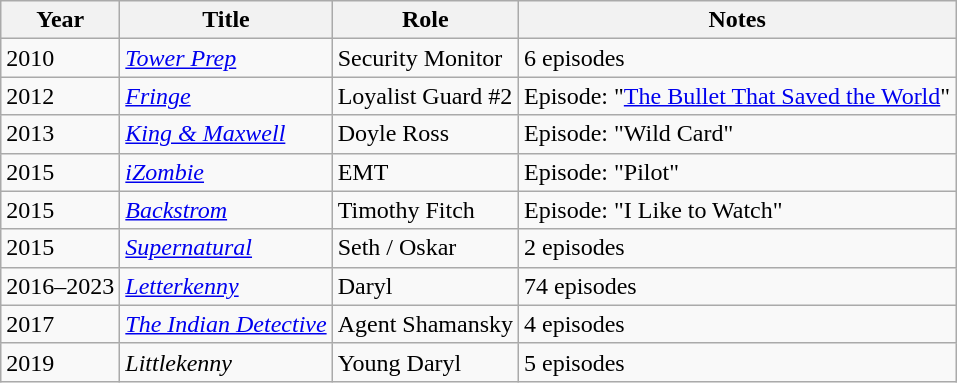<table class="wikitable sortable">
<tr>
<th>Year</th>
<th>Title</th>
<th>Role</th>
<th class="unsortable">Notes</th>
</tr>
<tr>
<td>2010</td>
<td><em><a href='#'>Tower Prep</a></em></td>
<td>Security Monitor</td>
<td>6 episodes</td>
</tr>
<tr>
<td>2012</td>
<td><a href='#'><em>Fringe</em></a></td>
<td>Loyalist Guard #2</td>
<td>Episode: "<a href='#'>The Bullet That Saved the World</a>"</td>
</tr>
<tr>
<td>2013</td>
<td><em><a href='#'>King & Maxwell</a></em></td>
<td>Doyle Ross</td>
<td>Episode: "Wild Card"</td>
</tr>
<tr>
<td>2015</td>
<td><a href='#'><em>iZombie</em></a></td>
<td>EMT</td>
<td>Episode: "Pilot"</td>
</tr>
<tr>
<td>2015</td>
<td><a href='#'><em>Backstrom</em></a></td>
<td>Timothy Fitch</td>
<td>Episode: "I Like to Watch"</td>
</tr>
<tr>
<td>2015</td>
<td><a href='#'><em>Supernatural</em></a></td>
<td>Seth / Oskar</td>
<td>2 episodes</td>
</tr>
<tr>
<td>2016–2023</td>
<td><a href='#'><em>Letterkenny</em></a></td>
<td>Daryl</td>
<td>74 episodes</td>
</tr>
<tr>
<td>2017</td>
<td data-sort-value="Indian Detective, The"><em><a href='#'>The Indian Detective</a></em></td>
<td>Agent Shamansky</td>
<td>4 episodes</td>
</tr>
<tr>
<td>2019</td>
<td><em>Littlekenny</em></td>
<td>Young Daryl</td>
<td>5 episodes</td>
</tr>
</table>
